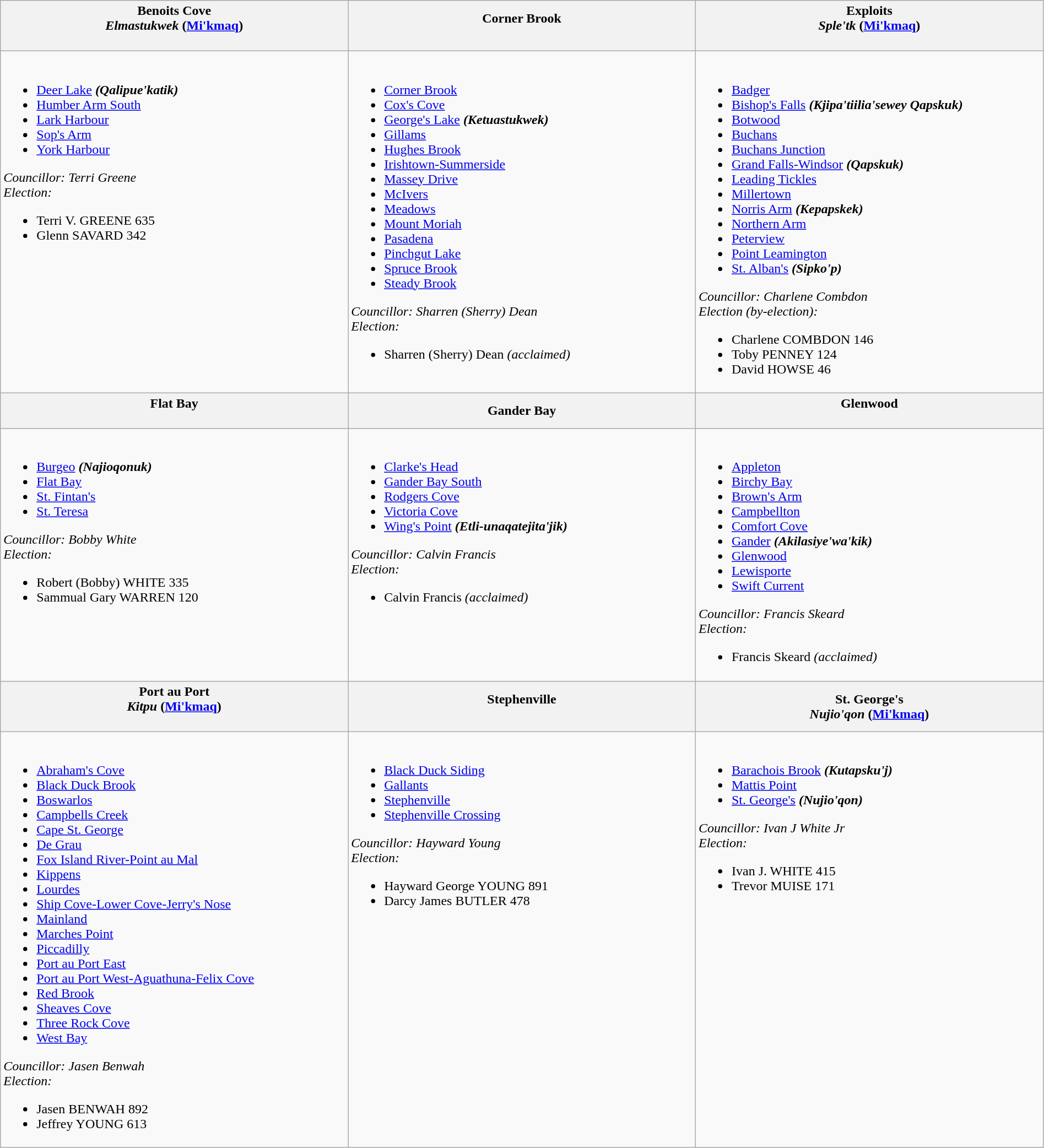<table class="wikitable" style="width:99.9%">
<tr>
<th style="width:33.3%"><strong>Benoits Cove<br><em>Elmastukwek</em> (<a href='#'>Mi'kmaq</a>)<br><br></strong></th>
<th style="width:33.3%"><strong>Corner Brook<br><br></strong></th>
<th style="width:33.3%"><strong>Exploits<br><em>Sple'tk</em> (<a href='#'>Mi'kmaq</a>)<br><br></strong></th>
</tr>
<tr>
<td valign="top"><br><ul><li><a href='#'>Deer Lake</a> <strong><em>(Qalipue'katik)</em></strong></li><li><a href='#'>Humber Arm South</a></li><li><a href='#'>Lark Harbour</a></li><li><a href='#'>Sop's Arm</a></li><li><a href='#'>York Harbour</a></li></ul><em>Councillor: Terri Greene</em><br>
<em>Election:</em><ul><li>Terri V. GREENE 635</li><li>Glenn SAVARD 342</li></ul></td>
<td valign="top"><br><ul><li><a href='#'>Corner Brook</a></li><li><a href='#'>Cox's Cove</a></li><li><a href='#'>George's Lake</a> <strong><em>(Ketuastukwek)</em></strong></li><li><a href='#'>Gillams</a></li><li><a href='#'>Hughes Brook</a></li><li><a href='#'>Irishtown-Summerside</a></li><li><a href='#'>Massey Drive</a></li><li><a href='#'>McIvers</a></li><li><a href='#'>Meadows</a></li><li><a href='#'>Mount Moriah</a></li><li><a href='#'>Pasadena</a></li><li><a href='#'>Pinchgut Lake</a></li><li><a href='#'>Spruce Brook</a></li><li><a href='#'>Steady Brook</a></li></ul><em>Councillor:  Sharren (Sherry) Dean</em>
<br><em>Election:</em><ul><li>Sharren (Sherry) Dean <em>(acclaimed)</em></li></ul></td>
<td valign="top"><br><ul><li><a href='#'>Badger</a></li><li><a href='#'>Bishop's Falls</a> <strong><em>(Kjipa'tiilia'sewey Qapskuk)</em></strong></li><li><a href='#'>Botwood</a></li><li><a href='#'>Buchans</a></li><li><a href='#'>Buchans Junction</a></li><li><a href='#'>Grand Falls-Windsor</a> <strong><em>(Qapskuk)</em></strong></li><li><a href='#'>Leading Tickles</a></li><li><a href='#'>Millertown</a></li><li><a href='#'>Norris Arm</a> <strong><em>(Kepapskek)</em></strong></li><li><a href='#'>Northern Arm</a></li><li><a href='#'>Peterview</a></li><li><a href='#'>Point Leamington</a></li><li><a href='#'>St. Alban's</a> <strong><em>(Sipko'p)</em></strong></li></ul><em>Councillor: Charlene Combdon</em><br>
<em>Election (by-election):</em><ul><li>Charlene COMBDON 146</li><li>Toby PENNEY 124</li><li>David HOWSE 46</li></ul></td>
</tr>
<tr>
<th style="width:33.3%"><strong>Flat Bay<br> <br></strong></th>
<th style="width:33.3%"><strong>Gander Bay<br></strong></th>
<th style="width:33.3%"><strong>Glenwood<br><br></strong></th>
</tr>
<tr>
<td valign="top"><br><ul><li><a href='#'>Burgeo</a> <strong><em>(Najioqonuk)</em></strong></li><li><a href='#'>Flat Bay</a></li><li><a href='#'>St. Fintan's</a></li><li><a href='#'>St. Teresa</a></li></ul><em>Councillor: Bobby White</em><br><em>Election:</em><ul><li>Robert (Bobby) WHITE 335</li><li>Sammual Gary WARREN 120</li></ul></td>
<td valign="top"><br><ul><li><a href='#'>Clarke's Head</a></li><li><a href='#'>Gander Bay South</a></li><li><a href='#'>Rodgers Cove</a></li><li><a href='#'>Victoria Cove</a></li><li><a href='#'>Wing's Point</a> <strong><em>(Etli-unaqatejita'jik)</em></strong></li></ul><em>Councillor: Calvin Francis</em><br><em>Election:</em><ul><li>Calvin Francis <em>(acclaimed)</em></li></ul></td>
<td valign="top"><br><ul><li><a href='#'>Appleton</a></li><li><a href='#'>Birchy Bay</a></li><li><a href='#'>Brown's Arm</a></li><li><a href='#'>Campbellton</a></li><li><a href='#'>Comfort Cove</a></li><li><a href='#'>Gander</a> <strong><em>(Akilasiye'wa'kik)</em></strong></li><li><a href='#'>Glenwood</a></li><li><a href='#'>Lewisporte</a></li><li><a href='#'>Swift Current</a></li></ul><em>Councillor: Francis Skeard</em><br><em>Election:</em><ul><li>Francis Skeard <em>(acclaimed)</em></li></ul></td>
</tr>
<tr>
<th style="width:33.3%"><strong>Port au Port<br><em>Kitpu</em> (<a href='#'>Mi'kmaq</a>)<br><br></strong></th>
<th style="width:33.3%"><strong>Stephenville<br><br></strong></th>
<th style="width:33.3%"><strong>St. George's<br><em>Nujio'qon</em> (<a href='#'>Mi'kmaq</a>)<br></strong></th>
</tr>
<tr>
<td valign="top"><br><ul><li><a href='#'>Abraham's Cove</a></li><li><a href='#'>Black Duck Brook</a></li><li><a href='#'>Boswarlos</a></li><li><a href='#'>Campbells Creek</a></li><li><a href='#'>Cape St. George</a></li><li><a href='#'>De Grau</a></li><li><a href='#'>Fox Island River-Point au Mal</a></li><li><a href='#'>Kippens</a></li><li><a href='#'>Lourdes</a></li><li><a href='#'>Ship Cove-Lower Cove-Jerry's Nose</a></li><li><a href='#'>Mainland</a></li><li><a href='#'>Marches Point</a></li><li><a href='#'>Piccadilly</a></li><li><a href='#'>Port au Port East</a></li><li><a href='#'>Port au Port West-Aguathuna-Felix Cove</a></li><li><a href='#'>Red Brook</a></li><li><a href='#'>Sheaves Cove</a></li><li><a href='#'>Three Rock Cove</a></li><li><a href='#'>West Bay</a></li></ul><em>Councillor: Jasen Benwah</em><br><em>Election:</em><ul><li>Jasen BENWAH 892</li><li>Jeffrey YOUNG 613</li></ul></td>
<td valign="top"><br><ul><li><a href='#'>Black Duck Siding</a></li><li><a href='#'>Gallants</a></li><li><a href='#'>Stephenville</a></li><li><a href='#'>Stephenville Crossing</a></li></ul><em>Councillor: Hayward Young</em><br><em>Election:</em><ul><li>Hayward George YOUNG 891</li><li>Darcy James BUTLER 478</li></ul></td>
<td valign="top"><br><ul><li><a href='#'>Barachois Brook</a> <strong><em>(Kutapsku'j)</em></strong></li><li><a href='#'>Mattis Point</a></li><li><a href='#'>St. George's</a> <strong><em>(Nujio'qon)</em></strong></li></ul><em>Councillor: Ivan J White Jr</em><br><em>Election:</em><ul><li>Ivan J. WHITE 415</li><li>Trevor MUISE 171</li></ul></td>
</tr>
</table>
